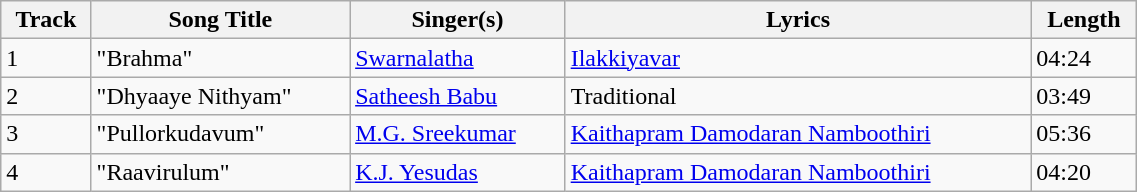<table class="wikitable" width="60%">
<tr>
<th>Track</th>
<th>Song Title</th>
<th>Singer(s)</th>
<th>Lyrics</th>
<th>Length</th>
</tr>
<tr>
<td>1</td>
<td>"Brahma"</td>
<td><a href='#'>Swarnalatha</a></td>
<td><a href='#'>Ilakkiyavar</a></td>
<td>04:24</td>
</tr>
<tr>
<td>2</td>
<td>"Dhyaaye Nithyam"</td>
<td><a href='#'>Satheesh Babu</a></td>
<td>Traditional</td>
<td>03:49</td>
</tr>
<tr>
<td>3</td>
<td>"Pullorkudavum"</td>
<td><a href='#'>M.G. Sreekumar</a></td>
<td><a href='#'>Kaithapram Damodaran Namboothiri</a></td>
<td>05:36</td>
</tr>
<tr>
<td>4</td>
<td>"Raavirulum"</td>
<td><a href='#'>K.J. Yesudas</a></td>
<td><a href='#'>Kaithapram Damodaran Namboothiri</a></td>
<td>04:20</td>
</tr>
</table>
